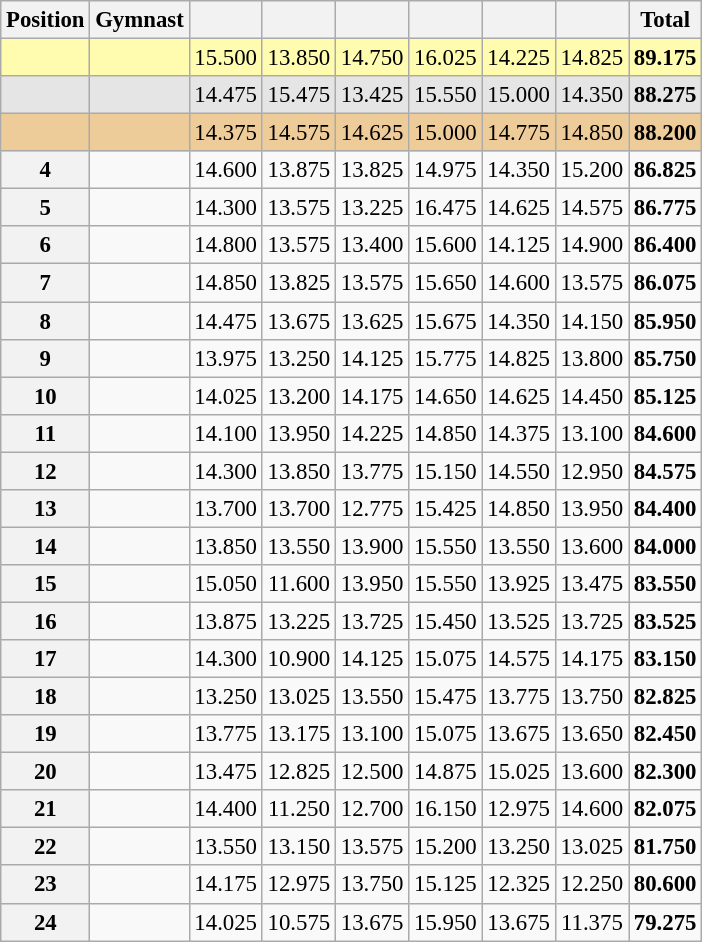<table class="wikitable sortable" style="text-align:center; font-size:95%">
<tr>
<th>Position</th>
<th>Gymnast</th>
<th></th>
<th></th>
<th></th>
<th></th>
<th></th>
<th></th>
<th>Total</th>
</tr>
<tr bgcolor=fffcaf>
<td></td>
<td align=left></td>
<td>15.500</td>
<td>13.850</td>
<td>14.750</td>
<td>16.025</td>
<td>14.225</td>
<td>14.825</td>
<td><strong>89.175</strong></td>
</tr>
<tr bgcolor=e5e5e5>
<td></td>
<td align=left></td>
<td>14.475</td>
<td>15.475</td>
<td>13.425</td>
<td>15.550</td>
<td>15.000</td>
<td>14.350</td>
<td><strong>88.275</strong></td>
</tr>
<tr bgcolor=eecc99>
<td></td>
<td align=left></td>
<td>14.375</td>
<td>14.575</td>
<td>14.625</td>
<td>15.000</td>
<td>14.775</td>
<td>14.850</td>
<td><strong>88.200</strong></td>
</tr>
<tr>
<th><strong>4</strong></th>
<td align=left></td>
<td>14.600</td>
<td>13.875</td>
<td>13.825</td>
<td>14.975</td>
<td>14.350</td>
<td>15.200</td>
<td><strong>86.825</strong></td>
</tr>
<tr>
<th><strong>5</strong></th>
<td align=left></td>
<td>14.300</td>
<td>13.575</td>
<td>13.225</td>
<td>16.475</td>
<td>14.625</td>
<td>14.575</td>
<td><strong>86.775</strong></td>
</tr>
<tr>
<th><strong>6</strong></th>
<td align=left></td>
<td>14.800</td>
<td>13.575</td>
<td>13.400</td>
<td>15.600</td>
<td>14.125</td>
<td>14.900</td>
<td><strong>86.400</strong></td>
</tr>
<tr>
<th><strong>7</strong></th>
<td align=left></td>
<td>14.850</td>
<td>13.825</td>
<td>13.575</td>
<td>15.650</td>
<td>14.600</td>
<td>13.575</td>
<td><strong>86.075</strong></td>
</tr>
<tr>
<th><strong>8</strong></th>
<td align=left></td>
<td>14.475</td>
<td>13.675</td>
<td>13.625</td>
<td>15.675</td>
<td>14.350</td>
<td>14.150</td>
<td><strong>85.950</strong></td>
</tr>
<tr>
<th><strong>9</strong></th>
<td align=left></td>
<td>13.975</td>
<td>13.250</td>
<td>14.125</td>
<td>15.775</td>
<td>14.825</td>
<td>13.800</td>
<td><strong>85.750</strong></td>
</tr>
<tr>
<th><strong>10</strong></th>
<td align=left></td>
<td>14.025</td>
<td>13.200</td>
<td>14.175</td>
<td>14.650</td>
<td>14.625</td>
<td>14.450</td>
<td><strong>85.125</strong></td>
</tr>
<tr>
<th><strong>11</strong></th>
<td align=left></td>
<td>14.100</td>
<td>13.950</td>
<td>14.225</td>
<td>14.850</td>
<td>14.375</td>
<td>13.100</td>
<td><strong>84.600</strong></td>
</tr>
<tr>
<th><strong>12</strong></th>
<td align=left></td>
<td>14.300</td>
<td>13.850</td>
<td>13.775</td>
<td>15.150</td>
<td>14.550</td>
<td>12.950</td>
<td><strong>84.575</strong></td>
</tr>
<tr>
<th><strong>13</strong></th>
<td align=left></td>
<td>13.700</td>
<td>13.700</td>
<td>12.775</td>
<td>15.425</td>
<td>14.850</td>
<td>13.950</td>
<td><strong>84.400</strong></td>
</tr>
<tr>
<th><strong>14</strong></th>
<td align=left></td>
<td>13.850</td>
<td>13.550</td>
<td>13.900</td>
<td>15.550</td>
<td>13.550</td>
<td>13.600</td>
<td><strong>84.000</strong></td>
</tr>
<tr>
<th><strong>15</strong></th>
<td align=left></td>
<td>15.050</td>
<td>11.600</td>
<td>13.950</td>
<td>15.550</td>
<td>13.925</td>
<td>13.475</td>
<td><strong>83.550</strong></td>
</tr>
<tr>
<th><strong>16</strong></th>
<td align=left></td>
<td>13.875</td>
<td>13.225</td>
<td>13.725</td>
<td>15.450</td>
<td>13.525</td>
<td>13.725</td>
<td><strong>83.525</strong></td>
</tr>
<tr>
<th><strong>17</strong></th>
<td align=left></td>
<td>14.300</td>
<td>10.900</td>
<td>14.125</td>
<td>15.075</td>
<td>14.575</td>
<td>14.175</td>
<td><strong>83.150</strong></td>
</tr>
<tr>
<th><strong>18</strong></th>
<td align=left></td>
<td>13.250</td>
<td>13.025</td>
<td>13.550</td>
<td>15.475</td>
<td>13.775</td>
<td>13.750</td>
<td><strong>82.825</strong></td>
</tr>
<tr>
<th><strong>19</strong></th>
<td align=left></td>
<td>13.775</td>
<td>13.175</td>
<td>13.100</td>
<td>15.075</td>
<td>13.675</td>
<td>13.650</td>
<td><strong>82.450</strong></td>
</tr>
<tr>
<th><strong>20</strong></th>
<td align=left></td>
<td>13.475</td>
<td>12.825</td>
<td>12.500</td>
<td>14.875</td>
<td>15.025</td>
<td>13.600</td>
<td><strong>82.300</strong></td>
</tr>
<tr>
<th><strong>21</strong></th>
<td align=left></td>
<td>14.400</td>
<td>11.250</td>
<td>12.700</td>
<td>16.150</td>
<td>12.975</td>
<td>14.600</td>
<td><strong>82.075</strong></td>
</tr>
<tr>
<th><strong>22</strong></th>
<td align=left></td>
<td>13.550</td>
<td>13.150</td>
<td>13.575</td>
<td>15.200</td>
<td>13.250</td>
<td>13.025</td>
<td><strong>81.750</strong></td>
</tr>
<tr>
<th><strong>23</strong></th>
<td align=left></td>
<td>14.175</td>
<td>12.975</td>
<td>13.750</td>
<td>15.125</td>
<td>12.325</td>
<td>12.250</td>
<td><strong>80.600</strong></td>
</tr>
<tr>
<th><strong>24</strong></th>
<td align=left></td>
<td>14.025</td>
<td>10.575</td>
<td>13.675</td>
<td>15.950</td>
<td>13.675</td>
<td>11.375</td>
<td><strong>79.275</strong></td>
</tr>
</table>
